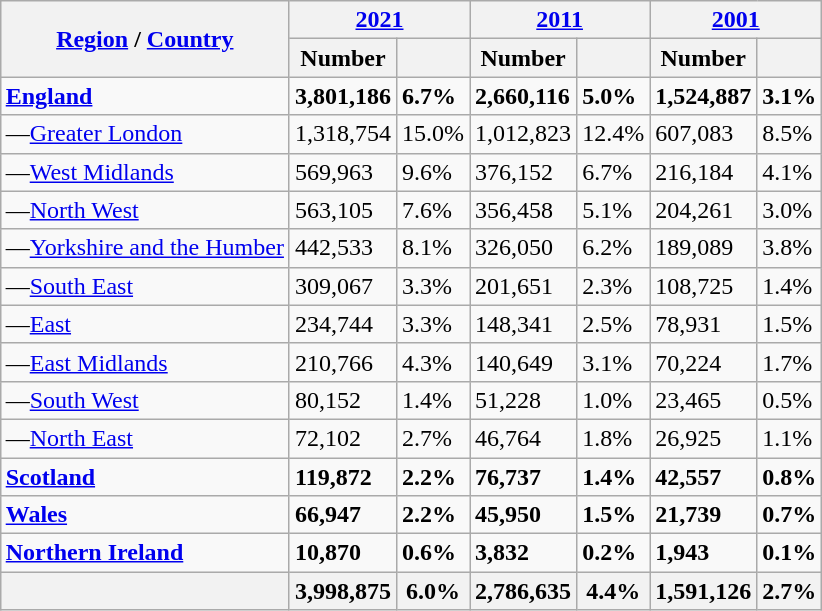<table class="wikitable sortable" style="margin:auto;">
<tr>
<th rowspan="2"><a href='#'>Region</a> / <a href='#'>Country</a></th>
<th colspan="2"><a href='#'>2021</a></th>
<th colspan="2"><a href='#'>2011</a></th>
<th colspan="2"><a href='#'>2001</a></th>
</tr>
<tr>
<th>Number</th>
<th></th>
<th>Number</th>
<th></th>
<th>Number</th>
<th></th>
</tr>
<tr>
<td><strong> <a href='#'>England</a></strong></td>
<td><strong>3,801,186</strong></td>
<td><strong>6.7%</strong></td>
<td><strong>2,660,116</strong></td>
<td><strong>5.0%</strong></td>
<td><strong>1,524,887</strong></td>
<td><strong>3.1%</strong></td>
</tr>
<tr>
<td>—<a href='#'>Greater London</a></td>
<td>1,318,754</td>
<td>15.0%</td>
<td>1,012,823</td>
<td>12.4%</td>
<td>607,083</td>
<td>8.5%</td>
</tr>
<tr>
<td>—<a href='#'>West Midlands</a></td>
<td>569,963</td>
<td>9.6%</td>
<td>376,152</td>
<td>6.7%</td>
<td>216,184</td>
<td>4.1%</td>
</tr>
<tr>
<td>—<a href='#'>North West</a></td>
<td>563,105</td>
<td>7.6%</td>
<td>356,458</td>
<td>5.1%</td>
<td>204,261</td>
<td>3.0%</td>
</tr>
<tr>
<td>—<a href='#'>Yorkshire and the Humber</a></td>
<td>442,533</td>
<td>8.1%</td>
<td>326,050</td>
<td>6.2%</td>
<td>189,089</td>
<td>3.8%</td>
</tr>
<tr>
<td>—<a href='#'>South East</a></td>
<td>309,067</td>
<td>3.3%</td>
<td>201,651</td>
<td>2.3%</td>
<td>108,725</td>
<td>1.4%</td>
</tr>
<tr>
<td>—<a href='#'>East</a></td>
<td>234,744</td>
<td>3.3%</td>
<td>148,341</td>
<td>2.5%</td>
<td>78,931</td>
<td>1.5%</td>
</tr>
<tr>
<td>—<a href='#'>East Midlands</a></td>
<td>210,766</td>
<td>4.3%</td>
<td>140,649</td>
<td>3.1%</td>
<td>70,224</td>
<td>1.7%</td>
</tr>
<tr>
<td>—<a href='#'>South West</a></td>
<td>80,152</td>
<td>1.4%</td>
<td>51,228</td>
<td>1.0%</td>
<td>23,465</td>
<td>0.5%</td>
</tr>
<tr>
<td>—<a href='#'>North East</a></td>
<td>72,102</td>
<td>2.7%</td>
<td>46,764</td>
<td>1.8%</td>
<td>26,925</td>
<td>1.1%</td>
</tr>
<tr>
<td><strong> <a href='#'>Scotland</a></strong></td>
<td><strong>119,872</strong></td>
<td><strong>2.2%</strong></td>
<td><strong>76,737</strong></td>
<td><strong>1.4%</strong></td>
<td><strong>42,557</strong></td>
<td><strong>0.8%</strong></td>
</tr>
<tr>
<td><strong> <a href='#'>Wales</a></strong></td>
<td><strong>66,947</strong></td>
<td><strong>2.2%</strong></td>
<td><strong>45,950</strong></td>
<td><strong>1.5%</strong></td>
<td><strong>21,739</strong></td>
<td><strong>0.7%</strong></td>
</tr>
<tr>
<td><strong><a href='#'>Northern Ireland</a></strong></td>
<td><strong>10,870</strong></td>
<td><strong>0.6%</strong></td>
<td><strong>3,832</strong></td>
<td><strong>0.2%</strong></td>
<td><strong>1,943</strong></td>
<td><strong>0.1%</strong></td>
</tr>
<tr>
<th><strong></strong></th>
<th><strong>3,998,875</strong></th>
<th><strong>6.0%</strong></th>
<th><strong>2,786,635</strong></th>
<th><strong>4.4%</strong></th>
<th><strong>1,591,126</strong></th>
<th><strong>2.7%</strong></th>
</tr>
</table>
